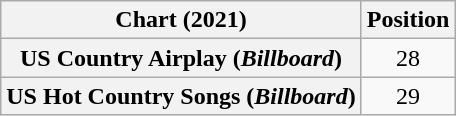<table class="wikitable sortable plainrowheaders" style="text-align:center">
<tr>
<th>Chart (2021)</th>
<th>Position</th>
</tr>
<tr>
<th scope="row">US Country Airplay (<em>Billboard</em>)</th>
<td>28</td>
</tr>
<tr>
<th scope="row">US Hot Country Songs (<em>Billboard</em>)</th>
<td>29</td>
</tr>
</table>
